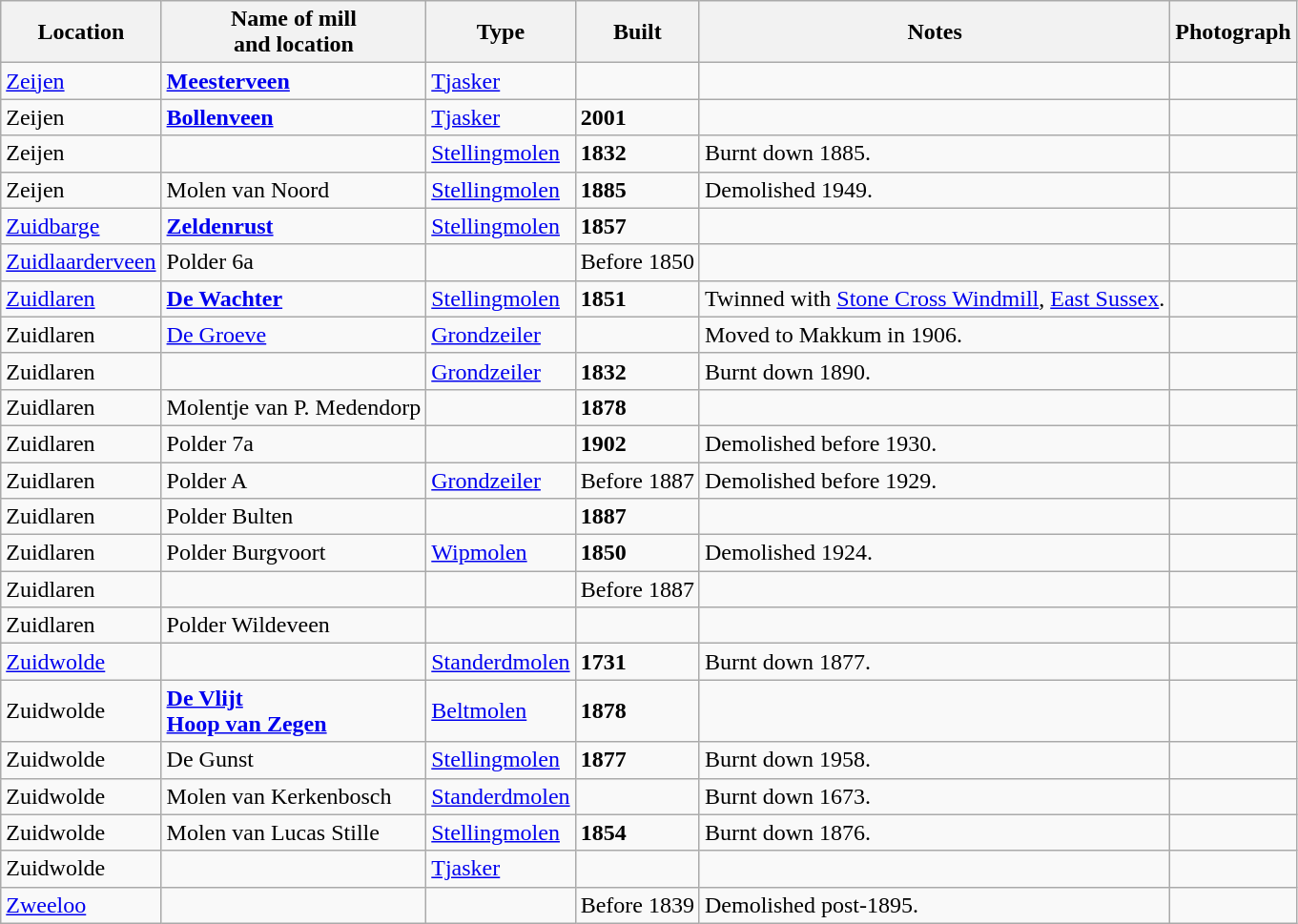<table class="wikitable">
<tr>
<th>Location</th>
<th>Name of mill<br>and location</th>
<th>Type</th>
<th>Built</th>
<th>Notes</th>
<th>Photograph</th>
</tr>
<tr>
<td><a href='#'>Zeijen</a></td>
<td><strong><a href='#'>Meesterveen</a></strong><br></td>
<td><a href='#'>Tjasker</a></td>
<td></td>
<td></td>
<td></td>
</tr>
<tr>
<td>Zeijen</td>
<td><strong><a href='#'>Bollenveen</a></strong><br></td>
<td><a href='#'>Tjasker</a></td>
<td><strong>2001</strong></td>
<td></td>
</tr>
<tr>
<td>Zeijen</td>
<td></td>
<td><a href='#'>Stellingmolen</a></td>
<td><strong>1832</strong></td>
<td>Burnt down 1885.</td>
<td></td>
</tr>
<tr>
<td>Zeijen</td>
<td>Molen van Noord<br></td>
<td><a href='#'>Stellingmolen</a></td>
<td><strong>1885</strong></td>
<td>Demolished 1949.</td>
<td></td>
</tr>
<tr>
<td><a href='#'>Zuidbarge</a></td>
<td><strong><a href='#'>Zeldenrust</a></strong><br></td>
<td><a href='#'>Stellingmolen</a></td>
<td><strong>1857</strong></td>
<td></td>
</tr>
<tr>
<td><a href='#'>Zuidlaarderveen</a></td>
<td>Polder 6a<br></td>
<td></td>
<td>Before 1850</td>
<td></td>
<td></td>
</tr>
<tr>
<td><a href='#'>Zuidlaren</a></td>
<td><strong><a href='#'>De Wachter</a></strong><br></td>
<td><a href='#'>Stellingmolen</a></td>
<td><strong>1851</strong></td>
<td>Twinned with <a href='#'>Stone Cross Windmill</a>, <a href='#'>East Sussex</a>.</td>
<td></td>
</tr>
<tr>
<td>Zuidlaren</td>
<td><a href='#'>De Groeve</a></td>
<td><a href='#'>Grondzeiler</a></td>
<td></td>
<td>Moved to Makkum in 1906.</td>
<td></td>
</tr>
<tr>
<td>Zuidlaren</td>
<td></td>
<td><a href='#'>Grondzeiler</a></td>
<td><strong>1832</strong></td>
<td>Burnt down 1890.</td>
<td></td>
</tr>
<tr>
<td>Zuidlaren</td>
<td>Molentje van P. Medendorp<br></td>
<td></td>
<td><strong>1878</strong></td>
<td></td>
<td></td>
</tr>
<tr>
<td>Zuidlaren</td>
<td>Polder 7a<br></td>
<td></td>
<td><strong>1902</strong></td>
<td>Demolished before 1930.</td>
<td></td>
</tr>
<tr>
<td>Zuidlaren</td>
<td>Polder A<br></td>
<td><a href='#'>Grondzeiler</a></td>
<td>Before 1887</td>
<td>Demolished before 1929.</td>
<td></td>
</tr>
<tr>
<td>Zuidlaren</td>
<td>Polder Bulten<br></td>
<td></td>
<td><strong>1887</strong></td>
<td></td>
<td></td>
</tr>
<tr>
<td>Zuidlaren</td>
<td>Polder Burgvoort<br></td>
<td><a href='#'>Wipmolen</a></td>
<td><strong>1850</strong></td>
<td>Demolished 1924.</td>
<td></td>
</tr>
<tr>
<td>Zuidlaren</td>
<td></td>
<td></td>
<td>Before 1887</td>
<td></td>
<td></td>
</tr>
<tr>
<td>Zuidlaren</td>
<td>Polder Wildeveen<br></td>
<td></td>
<td></td>
<td></td>
<td></td>
</tr>
<tr>
<td><a href='#'>Zuidwolde</a></td>
<td></td>
<td><a href='#'>Standerdmolen</a></td>
<td><strong>1731</strong></td>
<td>Burnt down 1877.</td>
<td></td>
</tr>
<tr>
<td>Zuidwolde</td>
<td><strong><a href='#'>De Vlijt<br>Hoop van Zegen</a></strong><br></td>
<td><a href='#'>Beltmolen</a></td>
<td><strong>1878</strong></td>
<td></td>
<td></td>
</tr>
<tr>
<td>Zuidwolde</td>
<td>De Gunst<br></td>
<td><a href='#'>Stellingmolen</a></td>
<td><strong>1877</strong></td>
<td>Burnt down 1958.</td>
<td></td>
</tr>
<tr>
<td>Zuidwolde</td>
<td>Molen van Kerkenbosch<br></td>
<td><a href='#'>Standerdmolen</a></td>
<td></td>
<td>Burnt down 1673.</td>
<td></td>
</tr>
<tr>
<td>Zuidwolde</td>
<td>Molen van Lucas Stille<br></td>
<td><a href='#'>Stellingmolen</a></td>
<td><strong>1854</strong></td>
<td>Burnt down 1876.</td>
<td></td>
</tr>
<tr>
<td>Zuidwolde</td>
<td></td>
<td><a href='#'>Tjasker</a></td>
<td></td>
<td></td>
<td></td>
</tr>
<tr>
<td><a href='#'>Zweeloo</a></td>
<td></td>
<td></td>
<td>Before 1839</td>
<td>Demolished post-1895.</td>
<td></td>
</tr>
</table>
